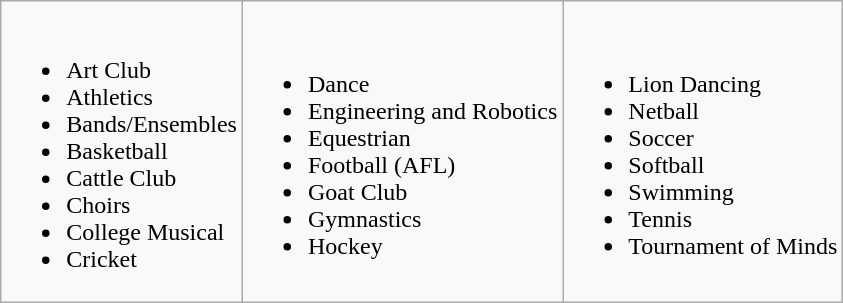<table class="wikitable">
<tr>
<td><br><ul><li>Art Club</li><li>Athletics</li><li>Bands/Ensembles</li><li>Basketball</li><li>Cattle Club</li><li>Choirs</li><li>College Musical</li><li>Cricket</li></ul></td>
<td><br><ul><li>Dance</li><li>Engineering and Robotics</li><li>Equestrian</li><li>Football (AFL)</li><li>Goat Club</li><li>Gymnastics</li><li>Hockey</li></ul></td>
<td><br><ul><li>Lion Dancing</li><li>Netball</li><li>Soccer</li><li>Softball</li><li>Swimming</li><li>Tennis</li><li>Tournament of Minds</li></ul></td>
</tr>
</table>
